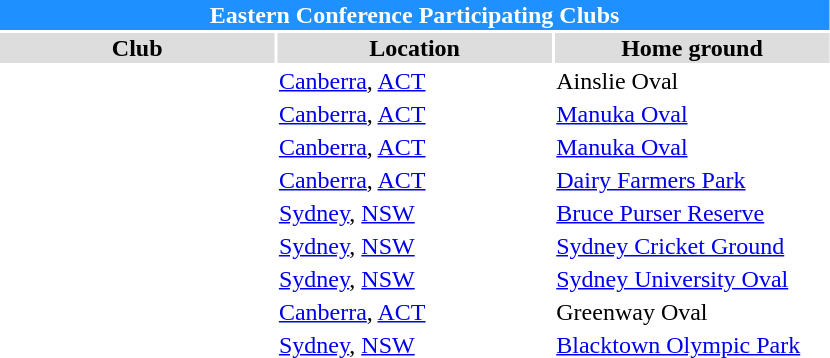<table class=  style="width:90%; clear:both; margin:1.5em auto; text-align:center;">
<tr>
<th colspan=11 style="background:dodgerblue; color:white;">Eastern Conference Participating Clubs</th>
</tr>
<tr style="text-align:center; background:#ddd;">
<th width=30%>Club</th>
<th width=30%>Location</th>
<th width=30%>Home ground</th>
</tr>
<tr>
<td></td>
<td><a href='#'>Canberra</a>, <a href='#'>ACT</a></td>
<td>Ainslie Oval</td>
</tr>
<tr>
<td></td>
<td><a href='#'>Canberra</a>, <a href='#'>ACT</a></td>
<td><a href='#'>Manuka Oval</a></td>
</tr>
<tr>
<td></td>
<td><a href='#'>Canberra</a>, <a href='#'>ACT</a></td>
<td><a href='#'>Manuka Oval</a></td>
</tr>
<tr>
<td></td>
<td><a href='#'>Canberra</a>, <a href='#'>ACT</a></td>
<td><a href='#'>Dairy Farmers Park</a></td>
</tr>
<tr>
<td></td>
<td><a href='#'>Sydney</a>, <a href='#'>NSW</a></td>
<td><a href='#'>Bruce Purser Reserve</a></td>
</tr>
<tr>
<td></td>
<td><a href='#'>Sydney</a>, <a href='#'>NSW</a></td>
<td><a href='#'>Sydney Cricket Ground</a></td>
</tr>
<tr>
<td></td>
<td><a href='#'>Sydney</a>, <a href='#'>NSW</a></td>
<td><a href='#'>Sydney University Oval</a></td>
</tr>
<tr>
<td></td>
<td><a href='#'>Canberra</a>, <a href='#'>ACT</a></td>
<td>Greenway Oval</td>
</tr>
<tr>
<td></td>
<td><a href='#'>Sydney</a>, <a href='#'>NSW</a></td>
<td><a href='#'>Blacktown Olympic Park</a></td>
</tr>
</table>
